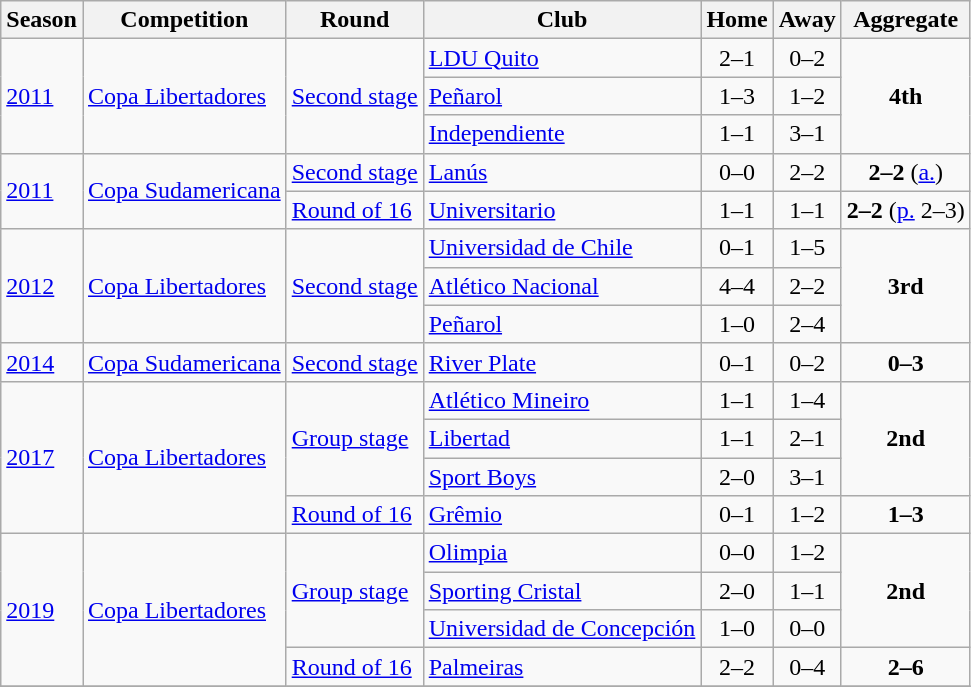<table class="wikitable" style="text-align: left;">
<tr>
<th>Season</th>
<th>Competition</th>
<th>Round</th>
<th>Club</th>
<th>Home</th>
<th>Away</th>
<th>Aggregate</th>
</tr>
<tr>
<td rowspan="3"><a href='#'>2011</a></td>
<td rowspan="3"><a href='#'>Copa Libertadores</a></td>
<td rowspan="3"><a href='#'>Second stage</a></td>
<td> <a href='#'>LDU Quito</a></td>
<td style="text-align: center;">2–1</td>
<td style="text-align: center;">0–2</td>
<td rowspan=3 style="text-align: center;"><strong>4th</strong></td>
</tr>
<tr>
<td> <a href='#'>Peñarol</a></td>
<td style="text-align: center;">1–3</td>
<td style="text-align: center;">1–2</td>
</tr>
<tr>
<td> <a href='#'>Independiente</a></td>
<td style="text-align: center;">1–1</td>
<td style="text-align: center;">3–1</td>
</tr>
<tr>
<td rowspan="2"><a href='#'>2011</a></td>
<td rowspan="2"><a href='#'>Copa Sudamericana</a></td>
<td><a href='#'>Second stage</a></td>
<td> <a href='#'>Lanús</a></td>
<td style="text-align: center;">0–0</td>
<td style="text-align: center;">2–2</td>
<td style="text-align: center;"><strong>2–2</strong> (<a href='#'>a.</a>)</td>
</tr>
<tr>
<td><a href='#'>Round of 16</a></td>
<td> <a href='#'>Universitario</a></td>
<td style="text-align: center;">1–1</td>
<td style="text-align: center;">1–1</td>
<td style="text-align: center;"><strong>2–2</strong> (<a href='#'>p.</a> 2–3)</td>
</tr>
<tr>
<td rowspan="3"><a href='#'>2012</a></td>
<td rowspan="3"><a href='#'>Copa Libertadores</a></td>
<td rowspan="3"><a href='#'>Second stage</a></td>
<td> <a href='#'>Universidad de Chile</a></td>
<td style="text-align: center;">0–1</td>
<td style="text-align: center;">1–5</td>
<td rowspan=3 style="text-align: center;"><strong>3rd</strong></td>
</tr>
<tr>
<td> <a href='#'>Atlético Nacional</a></td>
<td style="text-align: center;">4–4</td>
<td style="text-align: center;">2–2</td>
</tr>
<tr>
<td> <a href='#'>Peñarol</a></td>
<td style="text-align: center;">1–0</td>
<td style="text-align: center;">2–4</td>
</tr>
<tr>
<td><a href='#'>2014</a></td>
<td><a href='#'>Copa Sudamericana</a></td>
<td><a href='#'>Second stage</a></td>
<td> <a href='#'>River Plate</a></td>
<td style="text-align: center;">0–1</td>
<td style="text-align: center;">0–2</td>
<td style="text-align: center;"><strong>0–3</strong></td>
</tr>
<tr>
<td rowspan="4"><a href='#'>2017</a></td>
<td rowspan="4"><a href='#'>Copa Libertadores</a></td>
<td rowspan="3"><a href='#'>Group stage</a></td>
<td> <a href='#'>Atlético Mineiro</a></td>
<td style="text-align: center;">1–1</td>
<td style="text-align: center;">1–4</td>
<td rowspan=3 style="text-align: center;"><strong>2nd</strong></td>
</tr>
<tr>
<td> <a href='#'>Libertad</a></td>
<td style="text-align: center;">1–1</td>
<td style="text-align: center;">2–1</td>
</tr>
<tr>
<td> <a href='#'>Sport Boys</a></td>
<td style="text-align: center;">2–0</td>
<td style="text-align: center;">3–1</td>
</tr>
<tr>
<td><a href='#'>Round of 16</a></td>
<td> <a href='#'>Grêmio</a></td>
<td style="text-align: center;">0–1</td>
<td style="text-align: center;">1–2</td>
<td style="text-align: center;"><strong>1–3</strong></td>
</tr>
<tr>
<td rowspan="4"><a href='#'>2019</a></td>
<td rowspan="4"><a href='#'>Copa Libertadores</a></td>
<td rowspan="3"><a href='#'>Group stage</a></td>
<td> <a href='#'>Olimpia</a></td>
<td style="text-align: center;">0–0</td>
<td style="text-align: center;">1–2</td>
<td rowspan=3 style="text-align: center;"><strong>2nd</strong></td>
</tr>
<tr>
<td> <a href='#'>Sporting Cristal</a></td>
<td style="text-align: center;">2–0</td>
<td style="text-align: center;">1–1</td>
</tr>
<tr>
<td> <a href='#'>Universidad de Concepción</a></td>
<td style="text-align: center;">1–0</td>
<td style="text-align: center;">0–0</td>
</tr>
<tr>
<td><a href='#'>Round of 16</a></td>
<td> <a href='#'>Palmeiras</a></td>
<td style="text-align: center;">2–2</td>
<td style="text-align: center;">0–4</td>
<td style="text-align: center;"><strong>2–6</strong></td>
</tr>
<tr>
</tr>
</table>
